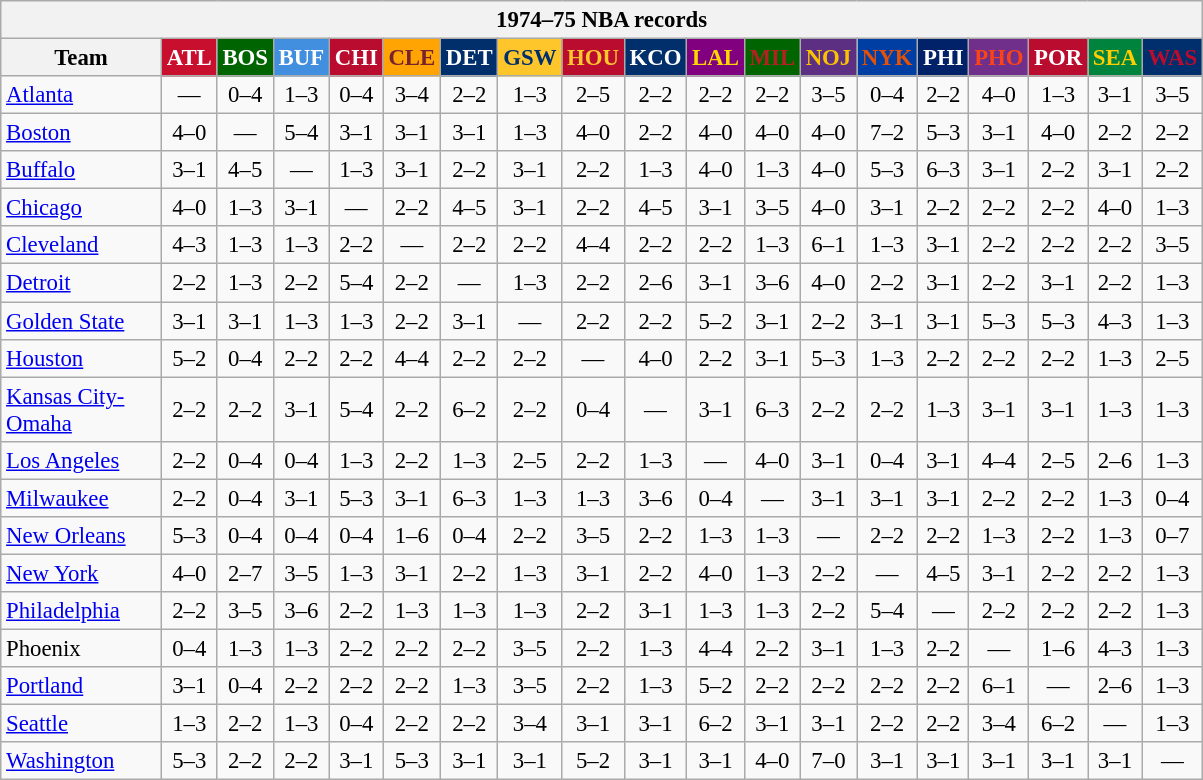<table class="wikitable" style="font-size:95%; text-align:center;">
<tr>
<th colspan=19>1974–75 NBA records</th>
</tr>
<tr>
<th width=100>Team</th>
<th style="background:#C90F2E;color:#FFFFFF;width=35">ATL</th>
<th style="background:#006400;color:#FFFFFF;width=35">BOS</th>
<th style="background:#428FDF;color:#FFFFFF;width=35">BUF</th>
<th style="background:#BA0C2F;color:#FFFFFF;width=35">CHI</th>
<th style="background:#FFA402;color:#77222F;width=35">CLE</th>
<th style="background:#012F6B;color:#FFFFFF;width=35">DET</th>
<th style="background:#FFC62C;color:#012F6B;width=35">GSW</th>
<th style="background:#BA0C2F;color:#FEC72E;width=35">HOU</th>
<th style="background:#012F6B;color:#FFFFFF;width=35">KCO</th>
<th style="background:#800080;color:#FFD700;width=35">LAL</th>
<th style="background:#006400;color:#B22222;width=35">MIL</th>
<th style="background:#5C2F83;color:#FCC200;width=35">NOJ</th>
<th style="background:#003EA4;color:#E35208;width=35">NYK</th>
<th style="background:#012268;color:#FFFFFF;width=35">PHI</th>
<th style="background:#702F8B;color:#FA4417;width=35">PHO</th>
<th style="background:#BA0C2F;color:#FFFFFF;width=35">POR</th>
<th style="background:#00843D;color:#FFCD01;width=35">SEA</th>
<th style="background:#012F6D;color:#BA0C2F;width=35">WAS</th>
</tr>
<tr>
<td style="text-align:left;"><a href='#'>Atlanta</a></td>
<td>—</td>
<td>0–4</td>
<td>1–3</td>
<td>0–4</td>
<td>3–4</td>
<td>2–2</td>
<td>1–3</td>
<td>2–5</td>
<td>2–2</td>
<td>2–2</td>
<td>2–2</td>
<td>3–5</td>
<td>0–4</td>
<td>2–2</td>
<td>4–0</td>
<td>1–3</td>
<td>3–1</td>
<td>3–5</td>
</tr>
<tr>
<td style="text-align:left;"><a href='#'>Boston</a></td>
<td>4–0</td>
<td>—</td>
<td>5–4</td>
<td>3–1</td>
<td>3–1</td>
<td>3–1</td>
<td>1–3</td>
<td>4–0</td>
<td>2–2</td>
<td>4–0</td>
<td>4–0</td>
<td>4–0</td>
<td>7–2</td>
<td>5–3</td>
<td>3–1</td>
<td>4–0</td>
<td>2–2</td>
<td>2–2</td>
</tr>
<tr>
<td style="text-align:left;"><a href='#'>Buffalo</a></td>
<td>3–1</td>
<td>4–5</td>
<td>—</td>
<td>1–3</td>
<td>3–1</td>
<td>2–2</td>
<td>3–1</td>
<td>2–2</td>
<td>1–3</td>
<td>4–0</td>
<td>1–3</td>
<td>4–0</td>
<td>5–3</td>
<td>6–3</td>
<td>3–1</td>
<td>2–2</td>
<td>3–1</td>
<td>2–2</td>
</tr>
<tr>
<td style="text-align:left;"><a href='#'>Chicago</a></td>
<td>4–0</td>
<td>1–3</td>
<td>3–1</td>
<td>—</td>
<td>2–2</td>
<td>4–5</td>
<td>3–1</td>
<td>2–2</td>
<td>4–5</td>
<td>3–1</td>
<td>3–5</td>
<td>4–0</td>
<td>3–1</td>
<td>2–2</td>
<td>2–2</td>
<td>2–2</td>
<td>4–0</td>
<td>1–3</td>
</tr>
<tr>
<td style="text-align:left;"><a href='#'>Cleveland</a></td>
<td>4–3</td>
<td>1–3</td>
<td>1–3</td>
<td>2–2</td>
<td>—</td>
<td>2–2</td>
<td>2–2</td>
<td>4–4</td>
<td>2–2</td>
<td>2–2</td>
<td>1–3</td>
<td>6–1</td>
<td>1–3</td>
<td>3–1</td>
<td>2–2</td>
<td>2–2</td>
<td>2–2</td>
<td>3–5</td>
</tr>
<tr>
<td style="text-align:left;"><a href='#'>Detroit</a></td>
<td>2–2</td>
<td>1–3</td>
<td>2–2</td>
<td>5–4</td>
<td>2–2</td>
<td>—</td>
<td>1–3</td>
<td>2–2</td>
<td>2–6</td>
<td>3–1</td>
<td>3–6</td>
<td>4–0</td>
<td>2–2</td>
<td>3–1</td>
<td>2–2</td>
<td>3–1</td>
<td>2–2</td>
<td>1–3</td>
</tr>
<tr>
<td style="text-align:left;"><a href='#'>Golden State</a></td>
<td>3–1</td>
<td>3–1</td>
<td>1–3</td>
<td>1–3</td>
<td>2–2</td>
<td>3–1</td>
<td>—</td>
<td>2–2</td>
<td>2–2</td>
<td>5–2</td>
<td>3–1</td>
<td>2–2</td>
<td>3–1</td>
<td>3–1</td>
<td>5–3</td>
<td>5–3</td>
<td>4–3</td>
<td>1–3</td>
</tr>
<tr>
<td style="text-align:left;"><a href='#'>Houston</a></td>
<td>5–2</td>
<td>0–4</td>
<td>2–2</td>
<td>2–2</td>
<td>4–4</td>
<td>2–2</td>
<td>2–2</td>
<td>—</td>
<td>4–0</td>
<td>2–2</td>
<td>3–1</td>
<td>5–3</td>
<td>1–3</td>
<td>2–2</td>
<td>2–2</td>
<td>2–2</td>
<td>1–3</td>
<td>2–5</td>
</tr>
<tr>
<td style="text-align:left;"><a href='#'>Kansas City-Omaha</a></td>
<td>2–2</td>
<td>2–2</td>
<td>3–1</td>
<td>5–4</td>
<td>2–2</td>
<td>6–2</td>
<td>2–2</td>
<td>0–4</td>
<td>—</td>
<td>3–1</td>
<td>6–3</td>
<td>2–2</td>
<td>2–2</td>
<td>1–3</td>
<td>3–1</td>
<td>3–1</td>
<td>1–3</td>
<td>1–3</td>
</tr>
<tr>
<td style="text-align:left;"><a href='#'>Los Angeles</a></td>
<td>2–2</td>
<td>0–4</td>
<td>0–4</td>
<td>1–3</td>
<td>2–2</td>
<td>1–3</td>
<td>2–5</td>
<td>2–2</td>
<td>1–3</td>
<td>—</td>
<td>4–0</td>
<td>3–1</td>
<td>0–4</td>
<td>3–1</td>
<td>4–4</td>
<td>2–5</td>
<td>2–6</td>
<td>1–3</td>
</tr>
<tr>
<td style="text-align:left;"><a href='#'>Milwaukee</a></td>
<td>2–2</td>
<td>0–4</td>
<td>3–1</td>
<td>5–3</td>
<td>3–1</td>
<td>6–3</td>
<td>1–3</td>
<td>1–3</td>
<td>3–6</td>
<td>0–4</td>
<td>—</td>
<td>3–1</td>
<td>3–1</td>
<td>3–1</td>
<td>2–2</td>
<td>2–2</td>
<td>1–3</td>
<td>0–4</td>
</tr>
<tr>
<td style="text-align:left;"><a href='#'>New Orleans</a></td>
<td>5–3</td>
<td>0–4</td>
<td>0–4</td>
<td>0–4</td>
<td>1–6</td>
<td>0–4</td>
<td>2–2</td>
<td>3–5</td>
<td>2–2</td>
<td>1–3</td>
<td>1–3</td>
<td>—</td>
<td>2–2</td>
<td>2–2</td>
<td>1–3</td>
<td>2–2</td>
<td>1–3</td>
<td>0–7</td>
</tr>
<tr>
<td style="text-align:left;"><a href='#'>New York</a></td>
<td>4–0</td>
<td>2–7</td>
<td>3–5</td>
<td>1–3</td>
<td>3–1</td>
<td>2–2</td>
<td>1–3</td>
<td>3–1</td>
<td>2–2</td>
<td>4–0</td>
<td>1–3</td>
<td>2–2</td>
<td>—</td>
<td>4–5</td>
<td>3–1</td>
<td>2–2</td>
<td>2–2</td>
<td>1–3</td>
</tr>
<tr>
<td style="text-align:left;"><a href='#'>Philadelphia</a></td>
<td>2–2</td>
<td>3–5</td>
<td>3–6</td>
<td>2–2</td>
<td>1–3</td>
<td>1–3</td>
<td>1–3</td>
<td>2–2</td>
<td>3–1</td>
<td>1–3</td>
<td>1–3</td>
<td>2–2</td>
<td>5–4</td>
<td>—</td>
<td>2–2</td>
<td>2–2</td>
<td>2–2</td>
<td>1–3</td>
</tr>
<tr>
<td style="text-align:left;">Phoenix</td>
<td>0–4</td>
<td>1–3</td>
<td>1–3</td>
<td>2–2</td>
<td>2–2</td>
<td>2–2</td>
<td>3–5</td>
<td>2–2</td>
<td>1–3</td>
<td>4–4</td>
<td>2–2</td>
<td>3–1</td>
<td>1–3</td>
<td>2–2</td>
<td>—</td>
<td>1–6</td>
<td>4–3</td>
<td>1–3</td>
</tr>
<tr>
<td style="text-align:left;"><a href='#'>Portland</a></td>
<td>3–1</td>
<td>0–4</td>
<td>2–2</td>
<td>2–2</td>
<td>2–2</td>
<td>1–3</td>
<td>3–5</td>
<td>2–2</td>
<td>1–3</td>
<td>5–2</td>
<td>2–2</td>
<td>2–2</td>
<td>2–2</td>
<td>2–2</td>
<td>6–1</td>
<td>—</td>
<td>2–6</td>
<td>1–3</td>
</tr>
<tr>
<td style="text-align:left;"><a href='#'>Seattle</a></td>
<td>1–3</td>
<td>2–2</td>
<td>1–3</td>
<td>0–4</td>
<td>2–2</td>
<td>2–2</td>
<td>3–4</td>
<td>3–1</td>
<td>3–1</td>
<td>6–2</td>
<td>3–1</td>
<td>3–1</td>
<td>2–2</td>
<td>2–2</td>
<td>3–4</td>
<td>6–2</td>
<td>—</td>
<td>1–3</td>
</tr>
<tr>
<td style="text-align:left;"><a href='#'>Washington</a></td>
<td>5–3</td>
<td>2–2</td>
<td>2–2</td>
<td>3–1</td>
<td>5–3</td>
<td>3–1</td>
<td>3–1</td>
<td>5–2</td>
<td>3–1</td>
<td>3–1</td>
<td>4–0</td>
<td>7–0</td>
<td>3–1</td>
<td>3–1</td>
<td>3–1</td>
<td>3–1</td>
<td>3–1</td>
<td>—</td>
</tr>
</table>
